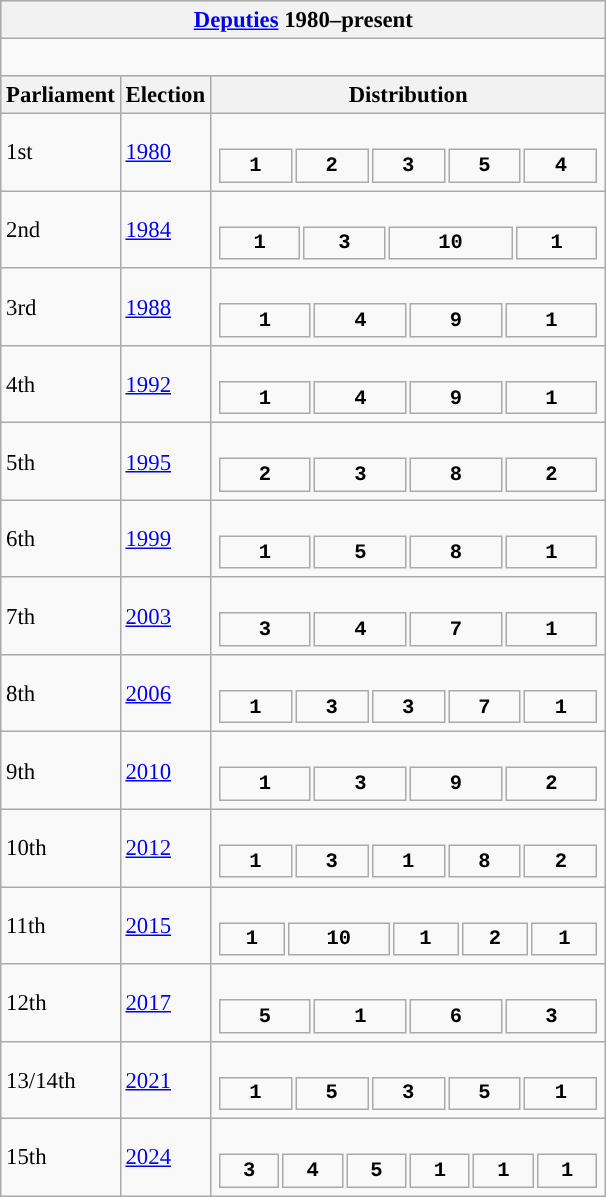<table class="wikitable" style="font-size:95%;">
<tr bgcolor="#CCCCCC">
<th colspan="3"><a href='#'>Deputies</a> 1980–present</th>
</tr>
<tr>
<td colspan="3"><br>

















</td>
</tr>
<tr bgcolor="#CCCCCC">
<th>Parliament</th>
<th>Election</th>
<th>Distribution</th>
</tr>
<tr>
<td>1st</td>
<td><a href='#'>1980</a></td>
<td><br><table style="width:18.75em; font-size:90%; text-align:center; font-family:Courier New;">
<tr style="font-weight:bold">
<td style="background:">1</td>
<td style="background:">2</td>
<td style="background:">3</td>
<td style="background:">5</td>
<td style="background:">4</td>
</tr>
</table>
</td>
</tr>
<tr>
<td>2nd</td>
<td><a href='#'>1984</a></td>
<td><br><table style="width:18.75em; font-size:90%; text-align:center; font-family:Courier New;">
<tr style="font-weight:bold">
<td style="background:">1</td>
<td style="background:">3</td>
<td style="background:">10</td>
<td style="background:">1</td>
</tr>
</table>
</td>
</tr>
<tr>
<td>3rd</td>
<td><a href='#'>1988</a></td>
<td><br><table style="width:18.75em; font-size:90%; text-align:center; font-family:Courier New;">
<tr style="font-weight:bold">
<td style="background:">1</td>
<td style="background:">4</td>
<td style="background:">9</td>
<td style="background:">1</td>
</tr>
</table>
</td>
</tr>
<tr>
<td>4th</td>
<td><a href='#'>1992</a></td>
<td><br><table style="width:18.75em; font-size:90%; text-align:center; font-family:Courier New;">
<tr style="font-weight:bold">
<td style="background:">1</td>
<td style="background:">4</td>
<td style="background:">9</td>
<td style="background:">1</td>
</tr>
</table>
</td>
</tr>
<tr>
<td>5th</td>
<td><a href='#'>1995</a></td>
<td><br><table style="width:18.75em; font-size:90%; text-align:center; font-family:Courier New;">
<tr style="font-weight:bold">
<td style="background:">2</td>
<td style="background:">3</td>
<td style="background:">8</td>
<td style="background:">2</td>
</tr>
</table>
</td>
</tr>
<tr>
<td>6th</td>
<td><a href='#'>1999</a></td>
<td><br><table style="width:18.75em; font-size:90%; text-align:center; font-family:Courier New;">
<tr style="font-weight:bold">
<td style="background:">1</td>
<td style="background:">5</td>
<td style="background:">8</td>
<td style="background:">1</td>
</tr>
</table>
</td>
</tr>
<tr>
<td>7th</td>
<td><a href='#'>2003</a></td>
<td><br><table style="width:18.75em; font-size:90%; text-align:center; font-family:Courier New;">
<tr style="font-weight:bold">
<td style="background:">3</td>
<td style="background:">4</td>
<td style="background:">7</td>
<td style="background:">1</td>
</tr>
</table>
</td>
</tr>
<tr>
<td>8th</td>
<td><a href='#'>2006</a></td>
<td><br><table style="width:18.75em; font-size:90%; text-align:center; font-family:Courier New;">
<tr style="font-weight:bold">
<td style="background:">1</td>
<td style="background:">3</td>
<td style="background:">3</td>
<td style="background:">7</td>
<td style="background:">1</td>
</tr>
</table>
</td>
</tr>
<tr>
<td>9th</td>
<td><a href='#'>2010</a></td>
<td><br><table style="width:18.75em; font-size:90%; text-align:center; font-family:Courier New;">
<tr style="font-weight:bold">
<td style="background:">1</td>
<td style="background:">3</td>
<td style="background:">9</td>
<td style="background:">2</td>
</tr>
</table>
</td>
</tr>
<tr>
<td>10th</td>
<td><a href='#'>2012</a></td>
<td><br><table style="width:18.75em; font-size:90%; text-align:center; font-family:Courier New;">
<tr style="font-weight:bold">
<td style="background:">1</td>
<td style="background:">3</td>
<td style="background:">1</td>
<td style="background:">8</td>
<td style="background:">2</td>
</tr>
</table>
</td>
</tr>
<tr>
<td>11th</td>
<td><a href='#'>2015</a></td>
<td><br><table style="width:18.75em; font-size:90%; text-align:center; font-family:Courier New;">
<tr style="font-weight:bold">
<td style="background:">1</td>
<td style="background:">10</td>
<td style="background:">1</td>
<td style="background:">2</td>
<td style="background:">1</td>
</tr>
</table>
</td>
</tr>
<tr>
<td>12th</td>
<td><a href='#'>2017</a></td>
<td><br><table style="width:18.75em; font-size:90%; text-align:center; font-family:Courier New;">
<tr style="font-weight:bold">
<td style="background:">5</td>
<td style="background:">1</td>
<td style="background:">6</td>
<td style="background:">3</td>
</tr>
</table>
</td>
</tr>
<tr>
<td>13/14th</td>
<td><a href='#'>2021</a></td>
<td><br><table style="width:18.75em; font-size:90%; text-align:center; font-family:Courier New;">
<tr style="font-weight:bold">
<td style="background:">1</td>
<td style="background:">5</td>
<td style="background:">3</td>
<td style="background:">5</td>
<td style="background:">1</td>
</tr>
</table>
</td>
</tr>
<tr>
<td>15th</td>
<td><a href='#'>2024</a></td>
<td><br><table style="width:18.75em; font-size:90%; text-align:center; font-family:Courier New;">
<tr style="font-weight:bold">
<td style="background:">3</td>
<td style="background:">4</td>
<td style="background:">5</td>
<td style="background:">1</td>
<td style="background:">1</td>
<td style="background:">1</td>
</tr>
</table>
</td>
</tr>
</table>
